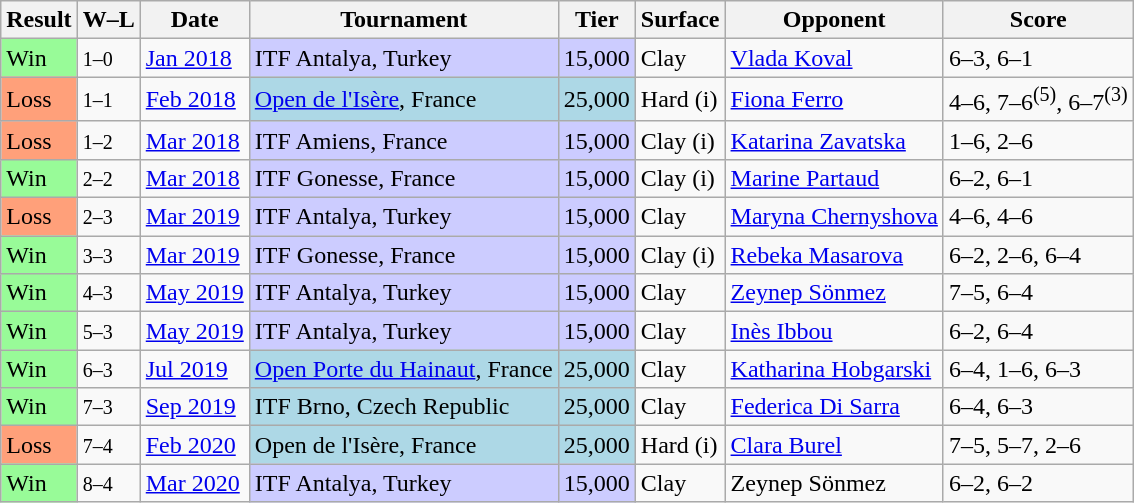<table class="sortable wikitable">
<tr>
<th>Result</th>
<th class="unsortable">W–L</th>
<th>Date</th>
<th>Tournament</th>
<th>Tier</th>
<th>Surface</th>
<th>Opponent</th>
<th class="unsortable">Score</th>
</tr>
<tr>
<td style="background:#98fb98;">Win</td>
<td><small>1–0</small></td>
<td><a href='#'>Jan 2018</a></td>
<td style="background:#ccf;">ITF Antalya, Turkey</td>
<td style="background:#ccf;">15,000</td>
<td>Clay</td>
<td> <a href='#'>Vlada Koval</a></td>
<td>6–3, 6–1</td>
</tr>
<tr>
<td style="background:#ffa07a;">Loss</td>
<td><small>1–1</small></td>
<td><a href='#'>Feb 2018</a></td>
<td style="background:lightblue;"><a href='#'>Open de l'Isère</a>, France</td>
<td style="background:lightblue;">25,000</td>
<td>Hard (i)</td>
<td> <a href='#'>Fiona Ferro</a></td>
<td>4–6, 7–6<sup>(5)</sup>, 6–7<sup>(3)</sup></td>
</tr>
<tr>
<td style="background:#ffa07a;">Loss</td>
<td><small>1–2</small></td>
<td><a href='#'>Mar 2018</a></td>
<td style="background:#ccf;">ITF Amiens, France</td>
<td style="background:#ccf;">15,000</td>
<td>Clay (i)</td>
<td> <a href='#'>Katarina Zavatska</a></td>
<td>1–6, 2–6</td>
</tr>
<tr>
<td style="background:#98fb98;">Win</td>
<td><small>2–2</small></td>
<td><a href='#'>Mar 2018</a></td>
<td style="background:#ccf;">ITF Gonesse, France</td>
<td style="background:#ccf;">15,000</td>
<td>Clay (i)</td>
<td> <a href='#'>Marine Partaud</a></td>
<td>6–2, 6–1</td>
</tr>
<tr>
<td style="background:#ffa07a;">Loss</td>
<td><small>2–3</small></td>
<td><a href='#'>Mar 2019</a></td>
<td style="background:#ccf;">ITF Antalya, Turkey</td>
<td style="background:#ccf;">15,000</td>
<td>Clay</td>
<td> <a href='#'>Maryna Chernyshova</a></td>
<td>4–6, 4–6</td>
</tr>
<tr>
<td style="background:#98fb98;">Win</td>
<td><small>3–3</small></td>
<td><a href='#'>Mar 2019</a></td>
<td style="background:#ccf;">ITF Gonesse, France</td>
<td style="background:#ccf;">15,000</td>
<td>Clay (i)</td>
<td> <a href='#'>Rebeka Masarova</a></td>
<td>6–2, 2–6, 6–4</td>
</tr>
<tr>
<td style="background:#98fb98;">Win</td>
<td><small>4–3</small></td>
<td><a href='#'>May 2019</a></td>
<td style="background:#ccf;">ITF Antalya, Turkey</td>
<td style="background:#ccf;">15,000</td>
<td>Clay</td>
<td> <a href='#'>Zeynep Sönmez</a></td>
<td>7–5, 6–4</td>
</tr>
<tr>
<td style="background:#98fb98;">Win</td>
<td><small>5–3</small></td>
<td><a href='#'>May 2019</a></td>
<td style="background:#ccf;">ITF Antalya, Turkey</td>
<td style="background:#ccf;">15,000</td>
<td>Clay</td>
<td> <a href='#'>Inès Ibbou</a></td>
<td>6–2, 6–4</td>
</tr>
<tr>
<td style="background:#98fb98;">Win</td>
<td><small>6–3</small></td>
<td><a href='#'>Jul 2019</a></td>
<td style="background:lightblue;"><a href='#'>Open Porte du Hainaut</a>, France</td>
<td style="background:lightblue;">25,000</td>
<td>Clay</td>
<td> <a href='#'>Katharina Hobgarski</a></td>
<td>6–4, 1–6, 6–3</td>
</tr>
<tr>
<td style="background:#98fb98;">Win</td>
<td><small>7–3</small></td>
<td><a href='#'>Sep 2019</a></td>
<td style="background:lightblue;">ITF Brno, Czech Republic</td>
<td style="background:lightblue;">25,000</td>
<td>Clay</td>
<td> <a href='#'>Federica Di Sarra</a></td>
<td>6–4, 6–3</td>
</tr>
<tr>
<td style="background:#ffa07a;">Loss</td>
<td><small>7–4</small></td>
<td><a href='#'>Feb 2020</a></td>
<td style="background:lightblue;">Open de l'Isère, France</td>
<td style="background:lightblue;">25,000</td>
<td>Hard (i)</td>
<td> <a href='#'>Clara Burel</a></td>
<td>7–5, 5–7, 2–6</td>
</tr>
<tr>
<td style="background:#98fb98;">Win</td>
<td><small>8–4</small></td>
<td><a href='#'>Mar 2020</a></td>
<td style="background:#ccf;">ITF Antalya, Turkey</td>
<td style="background:#ccf;">15,000</td>
<td>Clay</td>
<td> Zeynep Sönmez</td>
<td>6–2, 6–2</td>
</tr>
</table>
